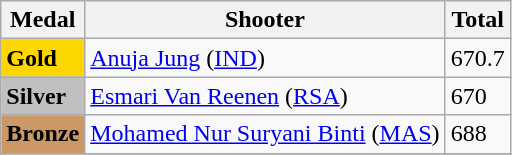<table class="wikitable">
<tr>
<th>Medal</th>
<th>Shooter</th>
<th>Total</th>
</tr>
<tr>
<td rowspan="1" bgcolor="gold"><strong>Gold</strong></td>
<td> <a href='#'>Anuja Jung</a> (<a href='#'>IND</a>)</td>
<td>670.7</td>
</tr>
<tr>
<td rowspan="1" bgcolor="silver"><strong>Silver</strong></td>
<td> <a href='#'>Esmari Van Reenen</a> (<a href='#'>RSA</a>)</td>
<td>670</td>
</tr>
<tr>
<td rowspan="1" bgcolor="cc9966"><strong>Bronze</strong></td>
<td> <a href='#'>Mohamed Nur Suryani Binti</a> (<a href='#'>MAS</a>)</td>
<td>688</td>
</tr>
<tr>
</tr>
</table>
